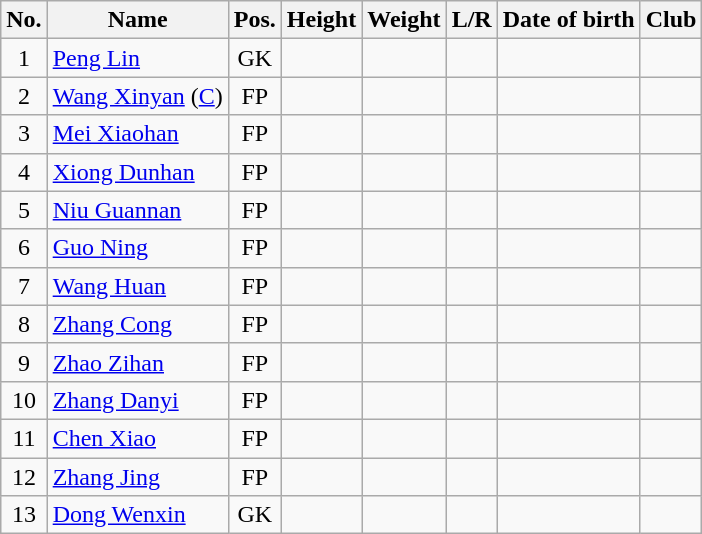<table class="wikitable sortable" style="text-align:center">
<tr>
<th>No.</th>
<th>Name</th>
<th>Pos.</th>
<th>Height</th>
<th>Weight</th>
<th>L/R</th>
<th>Date of birth</th>
<th>Club</th>
</tr>
<tr>
<td style="text-align:center;">1</td>
<td style="text-align:left;"><a href='#'>Peng Lin</a></td>
<td style="text-align:center;">GK</td>
<td></td>
<td></td>
<td></td>
<td style="text-align:left;"></td>
<td></td>
</tr>
<tr>
<td style="text-align:center;">2</td>
<td style="text-align:left;"><a href='#'>Wang Xinyan</a> (<a href='#'>C</a>)</td>
<td style="text-align:center;">FP</td>
<td></td>
<td></td>
<td></td>
<td style="text-align:left;"></td>
<td></td>
</tr>
<tr>
<td style="text-align:center;">3</td>
<td style="text-align:left;"><a href='#'>Mei Xiaohan</a></td>
<td style="text-align:center;">FP</td>
<td></td>
<td></td>
<td></td>
<td style="text-align:left;"></td>
<td></td>
</tr>
<tr>
<td style="text-align:center;">4</td>
<td style="text-align:left;"><a href='#'>Xiong Dunhan</a></td>
<td style="text-align:center;">FP</td>
<td></td>
<td></td>
<td></td>
<td style="text-align:left;"></td>
<td></td>
</tr>
<tr>
<td style="text-align:center;">5</td>
<td style="text-align:left;"><a href='#'>Niu Guannan</a></td>
<td style="text-align:center;">FP</td>
<td></td>
<td></td>
<td></td>
<td style="text-align:left;"></td>
<td></td>
</tr>
<tr>
<td style="text-align:center;">6</td>
<td style="text-align:left;"><a href='#'>Guo Ning</a></td>
<td style="text-align:center;">FP</td>
<td></td>
<td></td>
<td></td>
<td style="text-align:left;"></td>
<td></td>
</tr>
<tr>
<td style="text-align:center;">7</td>
<td style="text-align:left;"><a href='#'>Wang Huan</a></td>
<td style="text-align:center;">FP</td>
<td></td>
<td></td>
<td></td>
<td style="text-align:left;"></td>
<td></td>
</tr>
<tr>
<td style="text-align:center;">8</td>
<td style="text-align:left;"><a href='#'>Zhang Cong</a></td>
<td style="text-align:center;">FP</td>
<td></td>
<td></td>
<td></td>
<td style="text-align:left;"></td>
<td></td>
</tr>
<tr>
<td style="text-align:center;">9</td>
<td style="text-align:left;"><a href='#'>Zhao Zihan</a></td>
<td style="text-align:center;">FP</td>
<td></td>
<td></td>
<td></td>
<td style="text-align:left;"></td>
<td></td>
</tr>
<tr>
<td style="text-align:center;">10</td>
<td style="text-align:left;"><a href='#'>Zhang Danyi</a></td>
<td style="text-align:center;">FP</td>
<td></td>
<td></td>
<td></td>
<td style="text-align:left;"></td>
<td></td>
</tr>
<tr>
<td style="text-align:center;">11</td>
<td style="text-align:left;"><a href='#'>Chen Xiao</a></td>
<td style="text-align:center;">FP</td>
<td></td>
<td></td>
<td></td>
<td style="text-align:left;"></td>
<td></td>
</tr>
<tr>
<td style="text-align:center;">12</td>
<td style="text-align:left;"><a href='#'>Zhang Jing</a></td>
<td style="text-align:center;">FP</td>
<td></td>
<td></td>
<td></td>
<td style="text-align:left;"></td>
<td></td>
</tr>
<tr>
<td style="text-align:center;">13</td>
<td style="text-align:left;"><a href='#'>Dong Wenxin</a></td>
<td style="text-align:center;">GK</td>
<td></td>
<td></td>
<td></td>
<td style="text-align:left;"></td>
<td></td>
</tr>
</table>
